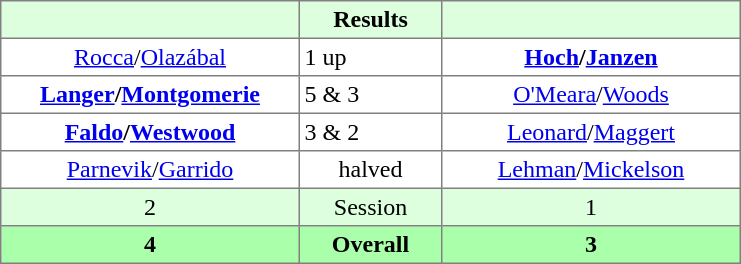<table border="1" cellpadding="3" style="border-collapse:collapse; text-align:center;">
<tr style="background:#dfd;">
<th style="width:12em;"></th>
<th style="width:5.5em;">Results</th>
<th style="width:12em;"></th>
</tr>
<tr>
<td><a href='#'>Rocca</a>/<a href='#'>Olazábal</a></td>
<td align=left> 1 up</td>
<td><strong><a href='#'>Hoch</a>/<a href='#'>Janzen</a></strong></td>
</tr>
<tr>
<td><strong><a href='#'>Langer</a>/<a href='#'>Montgomerie</a></strong></td>
<td align=left> 5 & 3</td>
<td><a href='#'>O'Meara</a>/<a href='#'>Woods</a></td>
</tr>
<tr>
<td><strong><a href='#'>Faldo</a>/<a href='#'>Westwood</a></strong></td>
<td align=left> 3 & 2</td>
<td><a href='#'>Leonard</a>/<a href='#'>Maggert</a></td>
</tr>
<tr>
<td><a href='#'>Parnevik</a>/<a href='#'>Garrido</a></td>
<td>halved</td>
<td><a href='#'>Lehman</a>/<a href='#'>Mickelson</a></td>
</tr>
<tr style="background:#dfd;">
<td>2</td>
<td>Session</td>
<td>1</td>
</tr>
<tr style="background:#afa;">
<th>4</th>
<th>Overall</th>
<th>3</th>
</tr>
</table>
